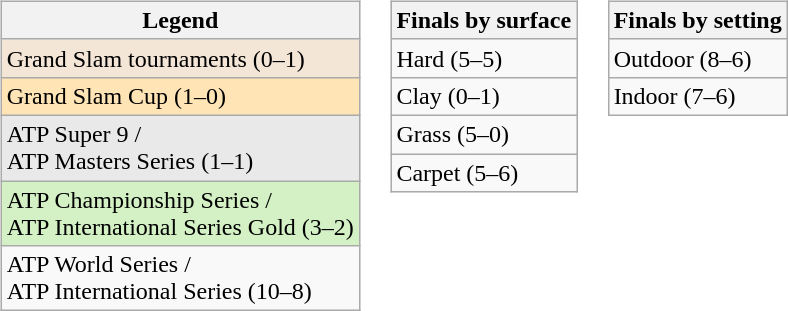<table>
<tr valign="top">
<td><br><table class="wikitable sortable">
<tr>
<th>Legend</th>
</tr>
<tr style="background:#f3e6d7;">
<td>Grand Slam tournaments (0–1)</td>
</tr>
<tr style="background:moccasin;">
<td>Grand Slam Cup (1–0)</td>
</tr>
<tr style="background:#e9e9e9;">
<td>ATP Super 9 / <br>ATP Masters Series (1–1)</td>
</tr>
<tr style="background:#d4f1c5;">
<td>ATP Championship Series / <br>ATP International Series Gold (3–2)</td>
</tr>
<tr>
<td>ATP World Series / <br>ATP International Series (10–8)</td>
</tr>
</table>
</td>
<td><br><table class="wikitable sortable">
<tr>
<th>Finals by surface</th>
</tr>
<tr>
<td>Hard (5–5)</td>
</tr>
<tr>
<td>Clay (0–1)</td>
</tr>
<tr>
<td>Grass (5–0)</td>
</tr>
<tr>
<td>Carpet (5–6)</td>
</tr>
</table>
</td>
<td><br><table class="wikitable sortable">
<tr>
<th>Finals by setting</th>
</tr>
<tr>
<td>Outdoor (8–6)</td>
</tr>
<tr>
<td>Indoor (7–6)</td>
</tr>
</table>
</td>
</tr>
</table>
